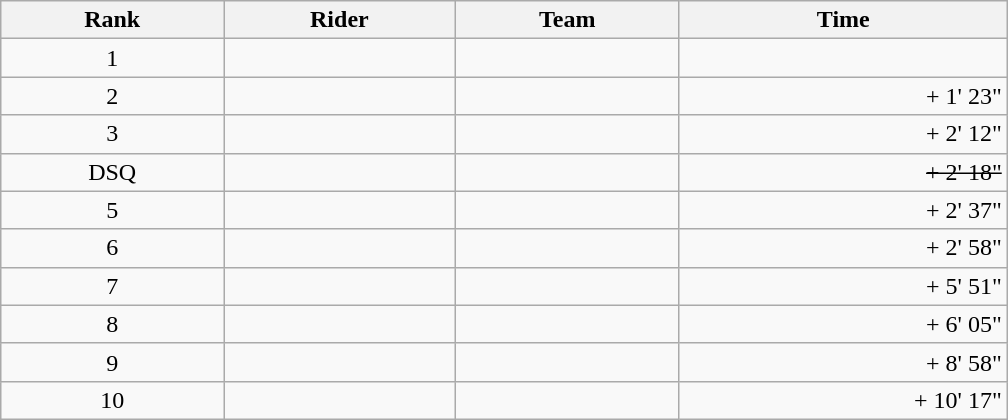<table class="wikitable" style="width:42em;margin-bottom:0;">
<tr>
<th scope="col">Rank</th>
<th scope="col">Rider</th>
<th scope="col">Team</th>
<th scope="col">Time</th>
</tr>
<tr>
<td style="text-align:center;">1</td>
<td> </td>
<td></td>
<td style="text-align:right;"></td>
</tr>
<tr>
<td style="text-align:center;">2</td>
<td></td>
<td></td>
<td style="text-align:right;">+  1' 23"</td>
</tr>
<tr>
<td style="text-align:center;">3</td>
<td> </td>
<td></td>
<td style="text-align:right;">+ 2' 12"</td>
</tr>
<tr>
<td style="text-align:center;">DSQ</td>
<td><s></s></td>
<td><s></s></td>
<td style="text-align:right;"><s>+  2' 18"</s></td>
</tr>
<tr>
<td style="text-align:center;">5</td>
<td></td>
<td></td>
<td style="text-align:right;">+  2' 37"</td>
</tr>
<tr>
<td style="text-align:center;">6</td>
<td></td>
<td></td>
<td style="text-align:right;">+  2' 58"</td>
</tr>
<tr>
<td style="text-align:center;">7</td>
<td></td>
<td></td>
<td style="text-align:right;">+ 5' 51"</td>
</tr>
<tr>
<td style="text-align:center;">8</td>
<td></td>
<td></td>
<td style="text-align:right;">+ 6' 05"</td>
</tr>
<tr>
<td style="text-align:center;">9</td>
<td></td>
<td></td>
<td style="text-align:right;">+ 8' 58"</td>
</tr>
<tr>
<td style="text-align:center;">10</td>
<td></td>
<td></td>
<td style="text-align:right;">+ 10' 17"</td>
</tr>
</table>
